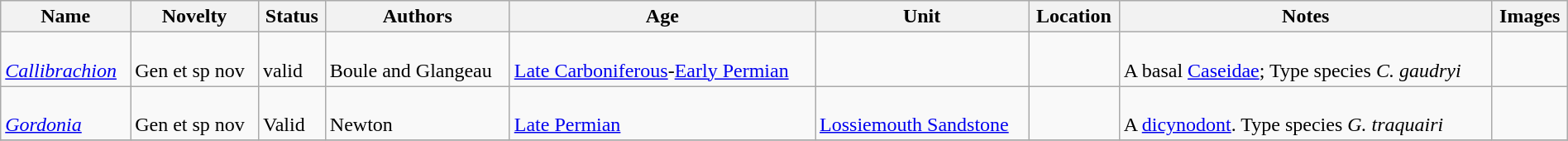<table class="wikitable sortable" align="center" width="100%">
<tr>
<th>Name</th>
<th>Novelty</th>
<th>Status</th>
<th>Authors</th>
<th>Age</th>
<th>Unit</th>
<th>Location</th>
<th>Notes</th>
<th>Images</th>
</tr>
<tr>
<td><br><em><a href='#'>Callibrachion</a></em></td>
<td><br>Gen et sp nov</td>
<td><br>valid</td>
<td><br>Boule and Glangeau</td>
<td><br><a href='#'>Late Carboniferous</a>-<a href='#'>Early Permian</a></td>
<td></td>
<td><br></td>
<td><br>A basal <a href='#'>Caseidae</a>; Type species <em>C. gaudryi</em></td>
<td><br></td>
</tr>
<tr>
<td><br><em><a href='#'>Gordonia</a></em></td>
<td><br>Gen et sp nov</td>
<td><br>Valid</td>
<td><br>Newton</td>
<td><br><a href='#'>Late Permian</a></td>
<td><br><a href='#'>Lossiemouth Sandstone</a></td>
<td><br></td>
<td><br>A <a href='#'>dicynodont</a>. Type species <em>G. traquairi</em></td>
<td><br></td>
</tr>
<tr>
</tr>
</table>
